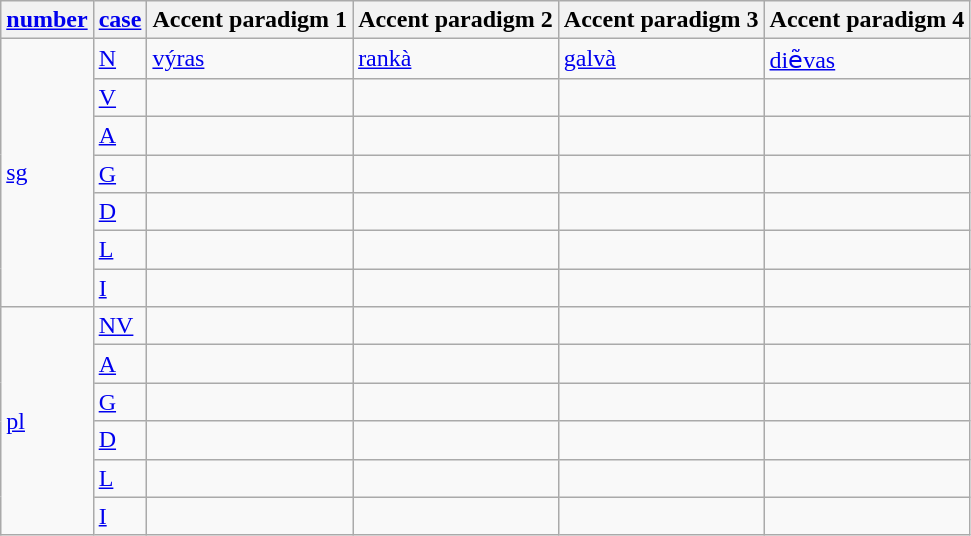<table class="wikitable">
<tr>
<th><a href='#'>number</a></th>
<th><a href='#'>case</a></th>
<th>Accent paradigm 1</th>
<th>Accent paradigm 2</th>
<th>Accent paradigm 3</th>
<th>Accent paradigm 4</th>
</tr>
<tr>
<td rowspan=7><a href='#'>sg</a></td>
<td><a href='#'>N</a></td>
<td><a href='#'>výras</a></td>
<td><a href='#'>rankà</a></td>
<td><a href='#'>galvà</a></td>
<td><a href='#'>diẽvas</a></td>
</tr>
<tr>
<td><a href='#'>V</a></td>
<td></td>
<td></td>
<td></td>
<td></td>
</tr>
<tr>
<td><a href='#'>A</a></td>
<td></td>
<td></td>
<td></td>
<td></td>
</tr>
<tr>
<td><a href='#'>G</a></td>
<td></td>
<td></td>
<td></td>
<td></td>
</tr>
<tr>
<td><a href='#'>D</a></td>
<td></td>
<td></td>
<td></td>
<td></td>
</tr>
<tr>
<td><a href='#'>L</a></td>
<td></td>
<td></td>
<td></td>
<td></td>
</tr>
<tr>
<td><a href='#'>I</a></td>
<td></td>
<td></td>
<td></td>
<td></td>
</tr>
<tr>
<td rowspan=6><a href='#'>pl</a></td>
<td><a href='#'>N</a><a href='#'>V</a></td>
<td></td>
<td></td>
<td></td>
<td></td>
</tr>
<tr>
<td><a href='#'>A</a></td>
<td></td>
<td></td>
<td></td>
<td></td>
</tr>
<tr>
<td><a href='#'>G</a></td>
<td></td>
<td></td>
<td></td>
<td></td>
</tr>
<tr>
<td><a href='#'>D</a></td>
<td></td>
<td></td>
<td></td>
<td></td>
</tr>
<tr>
<td><a href='#'>L</a></td>
<td></td>
<td></td>
<td></td>
<td></td>
</tr>
<tr>
<td><a href='#'>I</a></td>
<td></td>
<td></td>
<td></td>
<td></td>
</tr>
</table>
